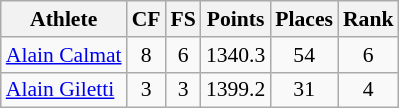<table class="wikitable" border="1" style="font-size:90%">
<tr>
<th>Athlete</th>
<th>CF</th>
<th>FS</th>
<th>Points</th>
<th>Places</th>
<th>Rank</th>
</tr>
<tr align=center>
<td align=left><a href='#'>Alain Calmat</a></td>
<td>8</td>
<td>6</td>
<td>1340.3</td>
<td>54</td>
<td>6</td>
</tr>
<tr align=center>
<td align=left><a href='#'>Alain Giletti</a></td>
<td>3</td>
<td>3</td>
<td>1399.2</td>
<td>31</td>
<td>4</td>
</tr>
</table>
